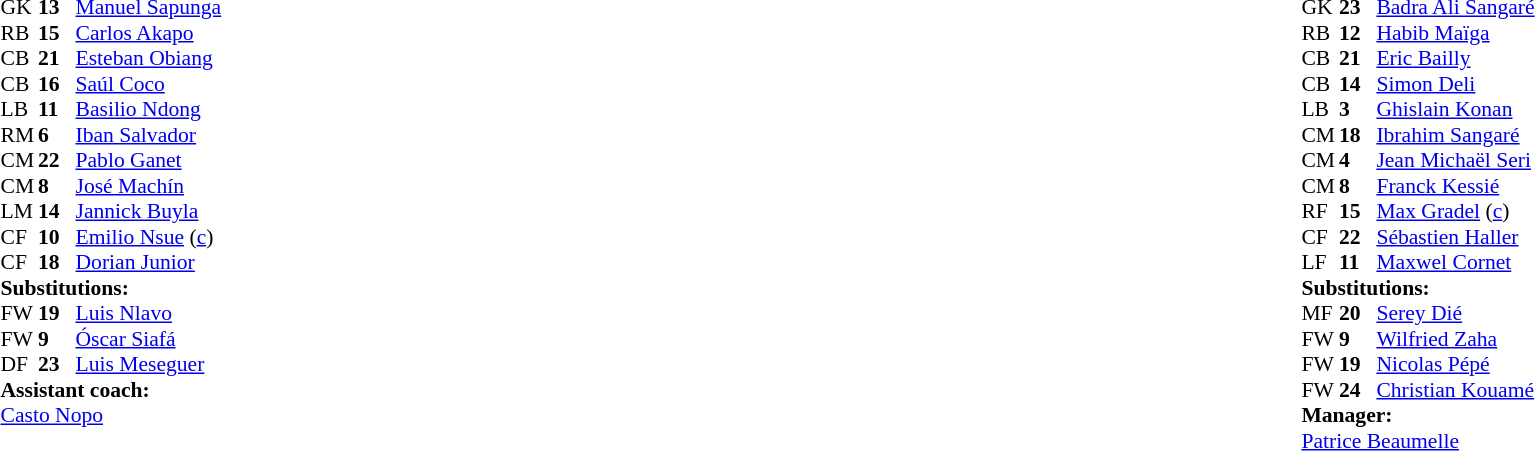<table width="100%">
<tr>
<td valign="top" width="40%"><br><table style="font-size:90%" cellspacing="0" cellpadding="0">
<tr>
<th width=25></th>
<th width=25></th>
</tr>
<tr>
<td>GK</td>
<td><strong>13</strong></td>
<td><a href='#'>Manuel Sapunga</a></td>
</tr>
<tr>
<td>RB</td>
<td><strong>15</strong></td>
<td><a href='#'>Carlos Akapo</a></td>
<td></td>
<td></td>
</tr>
<tr>
<td>CB</td>
<td><strong>21</strong></td>
<td><a href='#'>Esteban Obiang</a></td>
</tr>
<tr>
<td>CB</td>
<td><strong>16</strong></td>
<td><a href='#'>Saúl Coco</a></td>
</tr>
<tr>
<td>LB</td>
<td><strong>11</strong></td>
<td><a href='#'>Basilio Ndong</a></td>
</tr>
<tr>
<td>RM</td>
<td><strong>6</strong></td>
<td><a href='#'>Iban Salvador</a></td>
<td></td>
<td></td>
</tr>
<tr>
<td>CM</td>
<td><strong>22</strong></td>
<td><a href='#'>Pablo Ganet</a></td>
</tr>
<tr>
<td>CM</td>
<td><strong>8</strong></td>
<td><a href='#'>José Machín</a></td>
</tr>
<tr>
<td>LM</td>
<td><strong>14</strong></td>
<td><a href='#'>Jannick Buyla</a></td>
</tr>
<tr>
<td>CF</td>
<td><strong>10</strong></td>
<td><a href='#'>Emilio Nsue</a> (<a href='#'>c</a>)</td>
</tr>
<tr>
<td>CF</td>
<td><strong>18</strong></td>
<td><a href='#'>Dorian Junior</a></td>
<td></td>
<td></td>
</tr>
<tr>
<td colspan=3><strong>Substitutions:</strong></td>
</tr>
<tr>
<td>FW</td>
<td><strong>19</strong></td>
<td><a href='#'>Luis Nlavo</a></td>
<td></td>
<td></td>
</tr>
<tr>
<td>FW</td>
<td><strong>9</strong></td>
<td><a href='#'>Óscar Siafá</a></td>
<td></td>
<td></td>
</tr>
<tr>
<td>DF</td>
<td><strong>23</strong></td>
<td><a href='#'>Luis Meseguer</a></td>
<td></td>
<td></td>
</tr>
<tr>
<td colspan=3><strong>Assistant coach:</strong></td>
</tr>
<tr>
<td colspan=3><a href='#'>Casto Nopo</a></td>
</tr>
</table>
</td>
<td valign="top"></td>
<td valign="top" width="50%"><br><table style="font-size:90%; margin:auto" cellspacing="0" cellpadding="0">
<tr>
<th width=25></th>
<th width=25></th>
</tr>
<tr>
<td>GK</td>
<td><strong>23</strong></td>
<td><a href='#'>Badra Ali Sangaré</a></td>
</tr>
<tr>
<td>RB</td>
<td><strong>12</strong></td>
<td><a href='#'>Habib Maïga</a></td>
</tr>
<tr>
<td>CB</td>
<td><strong>21</strong></td>
<td><a href='#'>Eric Bailly</a></td>
</tr>
<tr>
<td>CB</td>
<td><strong>14</strong></td>
<td><a href='#'>Simon Deli</a></td>
</tr>
<tr>
<td>LB</td>
<td><strong>3</strong></td>
<td><a href='#'>Ghislain Konan</a></td>
</tr>
<tr>
<td>CM</td>
<td><strong>18</strong></td>
<td><a href='#'>Ibrahim Sangaré</a></td>
<td></td>
</tr>
<tr>
<td>CM</td>
<td><strong>4</strong></td>
<td><a href='#'>Jean Michaël Seri</a></td>
</tr>
<tr>
<td>CM</td>
<td><strong>8</strong></td>
<td><a href='#'>Franck Kessié</a></td>
<td></td>
<td></td>
</tr>
<tr>
<td>RF</td>
<td><strong>15</strong></td>
<td><a href='#'>Max Gradel</a> (<a href='#'>c</a>)</td>
<td></td>
<td></td>
</tr>
<tr>
<td>CF</td>
<td><strong>22</strong></td>
<td><a href='#'>Sébastien Haller</a></td>
<td></td>
<td></td>
</tr>
<tr>
<td>LF</td>
<td><strong>11</strong></td>
<td><a href='#'>Maxwel Cornet</a></td>
<td></td>
<td></td>
</tr>
<tr>
<td colspan=3><strong>Substitutions:</strong></td>
</tr>
<tr>
<td>MF</td>
<td><strong>20</strong></td>
<td><a href='#'>Serey Dié</a></td>
<td></td>
<td></td>
</tr>
<tr>
<td>FW</td>
<td><strong>9</strong></td>
<td><a href='#'>Wilfried Zaha</a></td>
<td></td>
<td></td>
</tr>
<tr>
<td>FW</td>
<td><strong>19</strong></td>
<td><a href='#'>Nicolas Pépé</a></td>
<td></td>
<td></td>
</tr>
<tr>
<td>FW</td>
<td><strong>24</strong></td>
<td><a href='#'>Christian Kouamé</a></td>
<td></td>
<td></td>
</tr>
<tr>
<td colspan=3><strong>Manager:</strong></td>
</tr>
<tr>
<td colspan=3> <a href='#'>Patrice Beaumelle</a></td>
</tr>
</table>
</td>
</tr>
</table>
